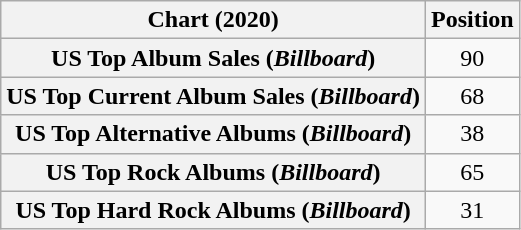<table class="wikitable sortable plainrowheaders" style="text-align:center">
<tr>
<th scope="col">Chart (2020)</th>
<th scope="col">Position</th>
</tr>
<tr>
<th scope="row">US Top Album Sales (<em>Billboard</em>)</th>
<td>90</td>
</tr>
<tr>
<th scope="row">US Top Current Album Sales (<em>Billboard</em>)</th>
<td>68</td>
</tr>
<tr>
<th scope="row">US Top Alternative Albums (<em>Billboard</em>)</th>
<td>38</td>
</tr>
<tr>
<th scope="row">US Top Rock Albums (<em>Billboard</em>)</th>
<td>65</td>
</tr>
<tr>
<th scope="row">US Top Hard Rock Albums (<em>Billboard</em>)</th>
<td>31</td>
</tr>
</table>
